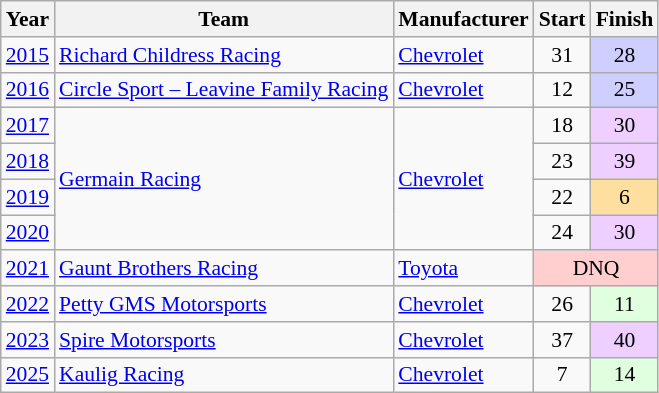<table class="wikitable" style="font-size: 90%;">
<tr>
<th>Year</th>
<th>Team</th>
<th>Manufacturer</th>
<th>Start</th>
<th>Finish</th>
</tr>
<tr>
<td><a href='#'>2015</a></td>
<td><a href='#'>Richard Childress Racing</a></td>
<td><a href='#'>Chevrolet</a></td>
<td align=center>31</td>
<td align=center style="background:#CFCFFF;">28</td>
</tr>
<tr>
<td><a href='#'>2016</a></td>
<td><a href='#'>Circle Sport – Leavine Family Racing</a></td>
<td><a href='#'>Chevrolet</a></td>
<td align=center>12</td>
<td align=center style="background:#CFCFFF;">25</td>
</tr>
<tr>
<td><a href='#'>2017</a></td>
<td rowspan=4><a href='#'>Germain Racing</a></td>
<td rowspan=4><a href='#'>Chevrolet</a></td>
<td align=center>18</td>
<td align=center style="background:#EFCFFF;">30</td>
</tr>
<tr>
<td><a href='#'>2018</a></td>
<td align=center>23</td>
<td align=center style="background:#EFCFFF;">39</td>
</tr>
<tr>
<td><a href='#'>2019</a></td>
<td align=center>22</td>
<td align=center style="background:#FFDF9F;">6</td>
</tr>
<tr>
<td><a href='#'>2020</a></td>
<td align=center>24</td>
<td align=center style="background:#EFCFFF;">30</td>
</tr>
<tr>
<td><a href='#'>2021</a></td>
<td><a href='#'>Gaunt Brothers Racing</a></td>
<td><a href='#'>Toyota</a></td>
<td align=center colspan=2 style="background:#FFCFCF;">DNQ</td>
</tr>
<tr>
<td><a href='#'>2022</a></td>
<td><a href='#'>Petty GMS Motorsports</a></td>
<td><a href='#'>Chevrolet</a></td>
<td align=center>26</td>
<td align=center style="background:#DFFFDF;">11</td>
</tr>
<tr>
<td><a href='#'>2023</a></td>
<td><a href='#'>Spire Motorsports</a></td>
<td><a href='#'>Chevrolet</a></td>
<td align=center>37</td>
<td align=center style="background:#EFCFFF;">40</td>
</tr>
<tr>
<td><a href='#'>2025</a></td>
<td><a href='#'>Kaulig Racing</a></td>
<td><a href='#'>Chevrolet</a></td>
<td align=center>7</td>
<td align=center style="background:#DFFFDF;">14</td>
</tr>
</table>
